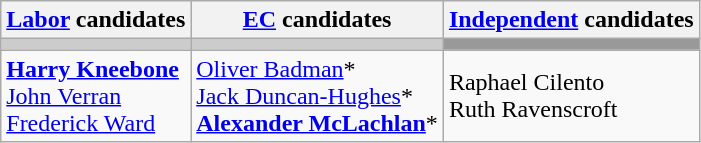<table class="wikitable">
<tr>
<th><a href='#'>Labor</a> candidates</th>
<th><a href='#'>EC</a> candidates</th>
<th><a href='#'>Independent</a> candidates</th>
</tr>
<tr bgcolor="#cccccc">
<td></td>
<td></td>
<td bgcolor="#999999"></td>
</tr>
<tr>
<td><strong><a href='#'>Harry Kneebone</a></strong><br><a href='#'>John Verran</a><br><a href='#'>Frederick Ward</a></td>
<td><a href='#'>Oliver Badman</a>*<br><a href='#'>Jack Duncan-Hughes</a>*<br><strong><a href='#'>Alexander McLachlan</a></strong>*</td>
<td>Raphael Cilento<br>Ruth Ravenscroft</td>
</tr>
</table>
